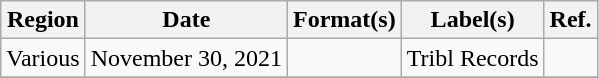<table class="wikitable plainrowheaders">
<tr>
<th scope="col">Region</th>
<th scope="col">Date</th>
<th scope="col">Format(s)</th>
<th scope="col">Label(s)</th>
<th scope="col">Ref.</th>
</tr>
<tr>
<td>Various</td>
<td>November 30, 2021</td>
<td></td>
<td>Tribl Records</td>
<td></td>
</tr>
<tr>
</tr>
</table>
